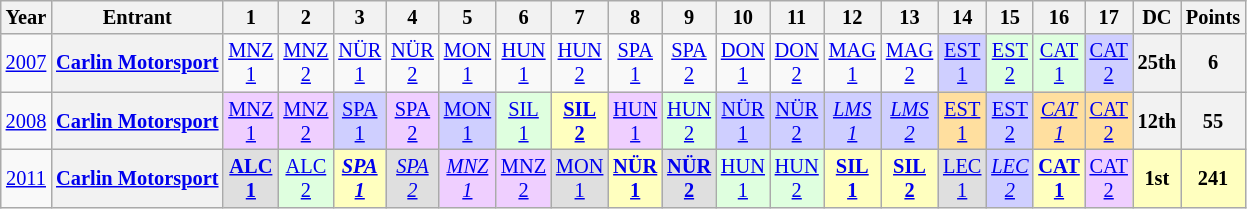<table class="wikitable" style="text-align:center; font-size:85%">
<tr>
<th>Year</th>
<th>Entrant</th>
<th>1</th>
<th>2</th>
<th>3</th>
<th>4</th>
<th>5</th>
<th>6</th>
<th>7</th>
<th>8</th>
<th>9</th>
<th>10</th>
<th>11</th>
<th>12</th>
<th>13</th>
<th>14</th>
<th>15</th>
<th>16</th>
<th>17</th>
<th>DC</th>
<th>Points</th>
</tr>
<tr>
<td><a href='#'>2007</a></td>
<th nowrap><a href='#'>Carlin Motorsport</a></th>
<td><a href='#'>MNZ<br>1</a></td>
<td><a href='#'>MNZ<br>2</a></td>
<td><a href='#'>NÜR<br>1</a></td>
<td><a href='#'>NÜR<br>2</a></td>
<td><a href='#'>MON<br>1</a></td>
<td><a href='#'>HUN<br>1</a></td>
<td><a href='#'>HUN<br>2</a></td>
<td><a href='#'>SPA<br>1</a></td>
<td><a href='#'>SPA<br>2</a></td>
<td><a href='#'>DON<br>1</a></td>
<td><a href='#'>DON<br>2</a></td>
<td><a href='#'>MAG<br>1</a></td>
<td><a href='#'>MAG<br>2</a></td>
<td style="background:#CFCFFF;"><a href='#'>EST<br>1</a><br></td>
<td style="background:#DFFFDF;"><a href='#'>EST<br>2</a><br></td>
<td style="background:#DFFFDF;"><a href='#'>CAT<br>1</a><br></td>
<td style="background:#CFCFFF;"><a href='#'>CAT<br>2</a><br></td>
<th>25th</th>
<th>6</th>
</tr>
<tr>
<td><a href='#'>2008</a></td>
<th nowrap><a href='#'>Carlin Motorsport</a></th>
<td style="background:#EFCFFF;"><a href='#'>MNZ<br>1</a><br></td>
<td style="background:#EFCFFF;"><a href='#'>MNZ<br>2</a><br></td>
<td style="background:#CFCFFF;"><a href='#'>SPA<br>1</a><br></td>
<td style="background:#EFCFFF;"><a href='#'>SPA<br>2</a><br></td>
<td style="background:#CFCFFF;"><a href='#'>MON<br>1</a><br></td>
<td style="background:#DFFFDF;"><a href='#'>SIL<br>1</a><br></td>
<td style="background:#FFFFBF;"><strong><a href='#'>SIL<br>2</a></strong><br></td>
<td style="background:#EFCFFF;"><a href='#'>HUN<br>1</a><br></td>
<td style="background:#DFFFDF;"><a href='#'>HUN<br>2</a><br></td>
<td style="background:#CFCFFF;"><a href='#'>NÜR<br>1</a><br></td>
<td style="background:#CFCFFF;"><a href='#'>NÜR<br>2</a><br></td>
<td style="background:#CFCFFF;"><em><a href='#'>LMS<br>1</a></em><br></td>
<td style="background:#CFCFFF;"><em><a href='#'>LMS<br>2</a></em><br></td>
<td style="background:#FFDF9F;"><a href='#'>EST<br>1</a><br></td>
<td style="background:#CFCFFF;"><a href='#'>EST<br>2</a><br></td>
<td style="background:#FFDF9F;"><em><a href='#'>CAT<br>1</a></em><br></td>
<td style="background:#FFDF9F;"><a href='#'>CAT<br>2</a><br></td>
<th>12th</th>
<th>55</th>
</tr>
<tr>
<td><a href='#'>2011</a></td>
<th nowrap><a href='#'>Carlin Motorsport</a></th>
<td style="background:#DFDFDF;"><strong><a href='#'>ALC<br>1</a></strong><br></td>
<td style="background:#DFFFDF;"><a href='#'>ALC<br>2</a><br></td>
<td style="background:#FFFFBF;"><strong><em><a href='#'>SPA<br>1</a></em></strong><br></td>
<td style="background:#DFDFDF;"><em><a href='#'>SPA<br>2</a></em><br></td>
<td style="background:#EFCFFF;"><em><a href='#'>MNZ<br>1</a></em><br></td>
<td style="background:#EFCFFF;"><a href='#'>MNZ<br>2</a><br></td>
<td style="background:#DFDFDF;"><a href='#'>MON<br>1</a><br></td>
<td style="background:#FFFFBF;"><strong><a href='#'>NÜR<br>1</a></strong><br></td>
<td style="background:#DFDFDF;"><strong><a href='#'>NÜR<br>2</a></strong><br></td>
<td style="background:#DFFFDF;"><a href='#'>HUN<br>1</a><br></td>
<td style="background:#DFFFDF;"><a href='#'>HUN<br>2</a><br></td>
<td style="background:#FFFFBF;"><strong><a href='#'>SIL<br>1</a></strong><br></td>
<td style="background:#FFFFBF;"><strong><a href='#'>SIL<br>2</a></strong><br></td>
<td style="background:#DFDFDF;"><a href='#'>LEC<br>1</a><br></td>
<td style="background:#CFCFFF;"><em><a href='#'>LEC<br>2</a></em><br></td>
<td style="background:#FFFFBF;"><strong><a href='#'>CAT<br>1</a></strong><br></td>
<td style="background:#EFCFFF;"><a href='#'>CAT<br>2</a><br></td>
<td style="background:#FFFFBF;"><strong>1st</strong></td>
<td style="background:#FFFFBF;"><strong>241</strong></td>
</tr>
</table>
